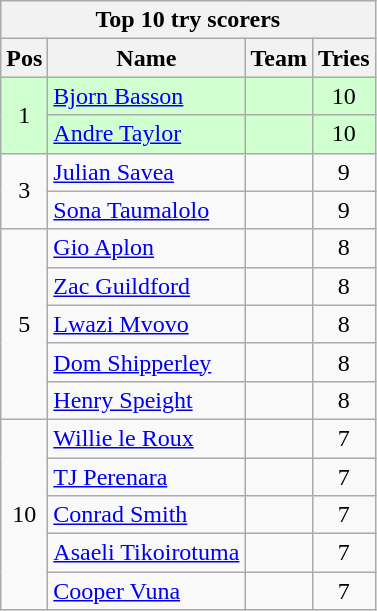<table class="wikitable">
<tr>
<th colspan=4>Top 10 try scorers</th>
</tr>
<tr>
<th>Pos</th>
<th>Name</th>
<th>Team</th>
<th>Tries</th>
</tr>
<tr style="background:#d0ffd0;">
<td rowspan="2" style="text-align:center">1</td>
<td><a href='#'>Bjorn Basson</a></td>
<td></td>
<td style="text-align:center">10</td>
</tr>
<tr style="background:#d0ffd0">
<td><a href='#'>Andre Taylor</a></td>
<td></td>
<td style="text-align:center">10</td>
</tr>
<tr>
<td rowspan="2" style="text-align:center">3</td>
<td><a href='#'>Julian Savea</a></td>
<td></td>
<td style="text-align:center">9</td>
</tr>
<tr>
<td><a href='#'>Sona Taumalolo</a></td>
<td></td>
<td style="text-align:center">9</td>
</tr>
<tr>
<td rowspan="5" style="text-align:center">5</td>
<td><a href='#'>Gio Aplon</a></td>
<td></td>
<td style="text-align:center">8</td>
</tr>
<tr>
<td><a href='#'>Zac Guildford</a></td>
<td></td>
<td style="text-align:center">8</td>
</tr>
<tr>
<td><a href='#'>Lwazi Mvovo</a></td>
<td></td>
<td style="text-align:center">8</td>
</tr>
<tr>
<td><a href='#'>Dom Shipperley</a></td>
<td></td>
<td style="text-align:center">8</td>
</tr>
<tr>
<td><a href='#'>Henry Speight</a></td>
<td></td>
<td style="text-align:center">8</td>
</tr>
<tr>
<td rowspan="5" style="text-align:center">10</td>
<td><a href='#'>Willie le Roux</a></td>
<td></td>
<td style="text-align:center">7</td>
</tr>
<tr>
<td><a href='#'>TJ Perenara</a></td>
<td></td>
<td style="text-align:center">7</td>
</tr>
<tr>
<td><a href='#'>Conrad Smith</a></td>
<td></td>
<td style="text-align:center">7</td>
</tr>
<tr>
<td><a href='#'>Asaeli Tikoirotuma</a></td>
<td></td>
<td style="text-align:center">7</td>
</tr>
<tr>
<td><a href='#'>Cooper Vuna</a></td>
<td></td>
<td style="text-align:center">7</td>
</tr>
</table>
